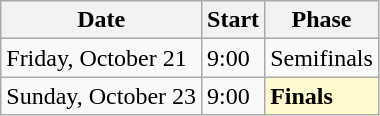<table class=wikitable>
<tr>
<th>Date</th>
<th>Start</th>
<th>Phase</th>
</tr>
<tr>
<td>Friday, October 21</td>
<td>9:00</td>
<td>Semifinals</td>
</tr>
<tr>
<td>Sunday, October 23</td>
<td>9:00</td>
<td style=background:lemonchiffon><strong>Finals</strong></td>
</tr>
</table>
